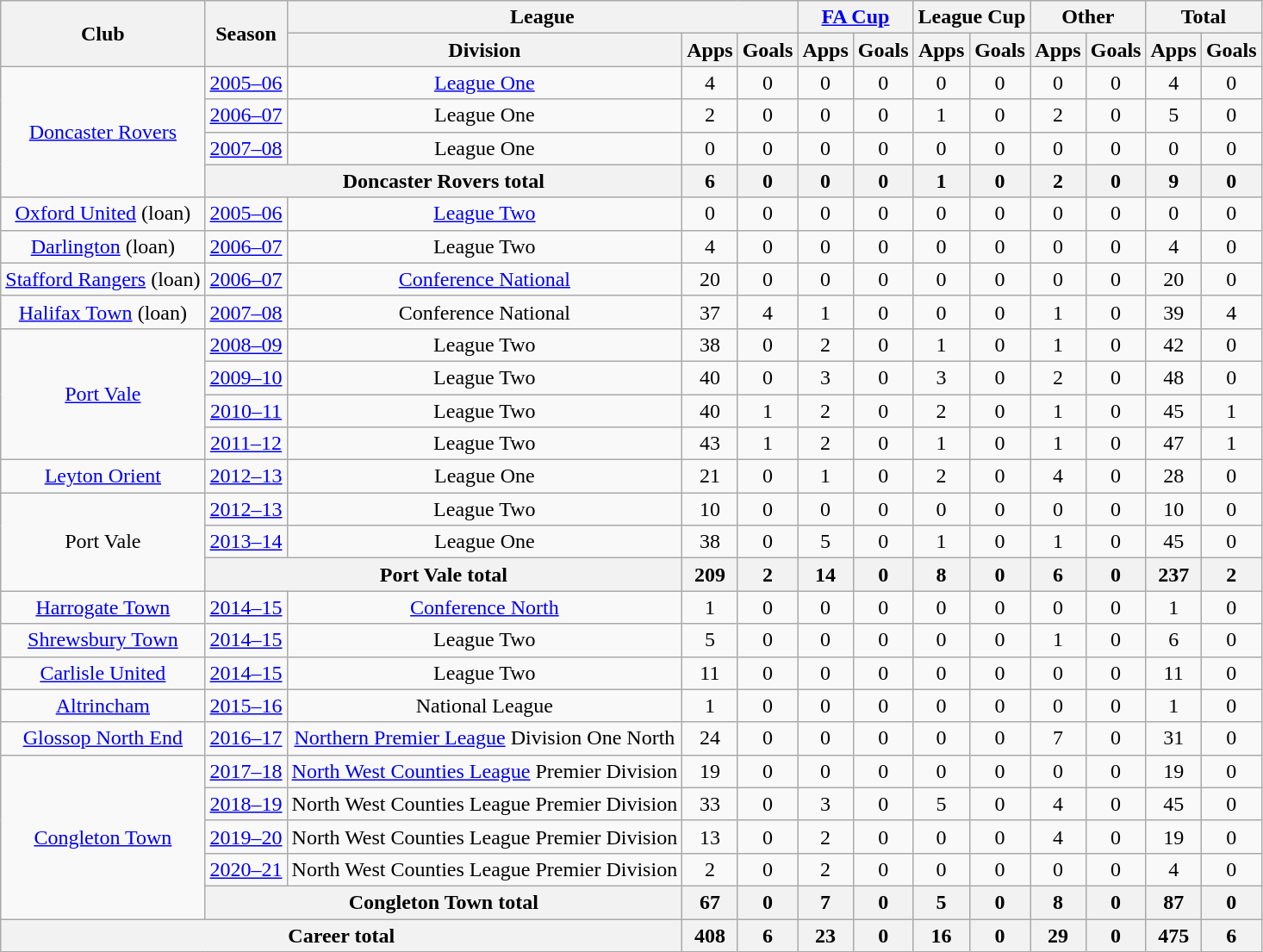<table class="wikitable" style="text-align:center">
<tr>
<th rowspan="2">Club</th>
<th rowspan="2">Season</th>
<th colspan="3">League</th>
<th colspan="2"><a href='#'>FA Cup</a></th>
<th colspan="2">League Cup</th>
<th colspan="2">Other</th>
<th colspan="2">Total</th>
</tr>
<tr>
<th>Division</th>
<th>Apps</th>
<th>Goals</th>
<th>Apps</th>
<th>Goals</th>
<th>Apps</th>
<th>Goals</th>
<th>Apps</th>
<th>Goals</th>
<th>Apps</th>
<th>Goals</th>
</tr>
<tr>
<td rowspan="4"><a href='#'>Doncaster Rovers</a></td>
<td><a href='#'>2005–06</a></td>
<td><a href='#'>League One</a></td>
<td>4</td>
<td>0</td>
<td>0</td>
<td>0</td>
<td>0</td>
<td>0</td>
<td>0</td>
<td>0</td>
<td>4</td>
<td>0</td>
</tr>
<tr>
<td><a href='#'>2006–07</a></td>
<td>League One</td>
<td>2</td>
<td>0</td>
<td>0</td>
<td>0</td>
<td>1</td>
<td>0</td>
<td>2</td>
<td>0</td>
<td>5</td>
<td>0</td>
</tr>
<tr>
<td><a href='#'>2007–08</a></td>
<td>League One</td>
<td>0</td>
<td>0</td>
<td>0</td>
<td>0</td>
<td>0</td>
<td>0</td>
<td>0</td>
<td>0</td>
<td>0</td>
<td>0</td>
</tr>
<tr>
<th colspan="2">Doncaster Rovers total</th>
<th>6</th>
<th>0</th>
<th>0</th>
<th>0</th>
<th>1</th>
<th>0</th>
<th>2</th>
<th>0</th>
<th>9</th>
<th>0</th>
</tr>
<tr>
<td><a href='#'>Oxford United</a> (loan)</td>
<td><a href='#'>2005–06</a></td>
<td><a href='#'>League Two</a></td>
<td>0</td>
<td>0</td>
<td>0</td>
<td>0</td>
<td>0</td>
<td>0</td>
<td>0</td>
<td>0</td>
<td>0</td>
<td>0</td>
</tr>
<tr>
<td><a href='#'>Darlington</a> (loan)</td>
<td><a href='#'>2006–07</a></td>
<td>League Two</td>
<td>4</td>
<td>0</td>
<td>0</td>
<td>0</td>
<td>0</td>
<td>0</td>
<td>0</td>
<td>0</td>
<td>4</td>
<td>0</td>
</tr>
<tr>
<td><a href='#'>Stafford Rangers</a> (loan)</td>
<td><a href='#'>2006–07</a></td>
<td><a href='#'>Conference National</a></td>
<td>20</td>
<td>0</td>
<td>0</td>
<td>0</td>
<td>0</td>
<td>0</td>
<td>0</td>
<td>0</td>
<td>20</td>
<td>0</td>
</tr>
<tr>
<td><a href='#'>Halifax Town</a> (loan)</td>
<td><a href='#'>2007–08</a></td>
<td>Conference National</td>
<td>37</td>
<td>4</td>
<td>1</td>
<td>0</td>
<td>0</td>
<td>0</td>
<td>1</td>
<td>0</td>
<td>39</td>
<td>4</td>
</tr>
<tr>
<td rowspan="4"><a href='#'>Port Vale</a></td>
<td><a href='#'>2008–09</a></td>
<td>League Two</td>
<td>38</td>
<td>0</td>
<td>2</td>
<td>0</td>
<td>1</td>
<td>0</td>
<td>1</td>
<td>0</td>
<td>42</td>
<td>0</td>
</tr>
<tr>
<td><a href='#'>2009–10</a></td>
<td>League Two</td>
<td>40</td>
<td>0</td>
<td>3</td>
<td>0</td>
<td>3</td>
<td>0</td>
<td>2</td>
<td>0</td>
<td>48</td>
<td>0</td>
</tr>
<tr>
<td><a href='#'>2010–11</a></td>
<td>League Two</td>
<td>40</td>
<td>1</td>
<td>2</td>
<td>0</td>
<td>2</td>
<td>0</td>
<td>1</td>
<td>0</td>
<td>45</td>
<td>1</td>
</tr>
<tr>
<td><a href='#'>2011–12</a></td>
<td>League Two</td>
<td>43</td>
<td>1</td>
<td>2</td>
<td>0</td>
<td>1</td>
<td>0</td>
<td>1</td>
<td>0</td>
<td>47</td>
<td>1</td>
</tr>
<tr>
<td><a href='#'>Leyton Orient</a></td>
<td><a href='#'>2012–13</a></td>
<td>League One</td>
<td>21</td>
<td>0</td>
<td>1</td>
<td>0</td>
<td>2</td>
<td>0</td>
<td>4</td>
<td>0</td>
<td>28</td>
<td>0</td>
</tr>
<tr>
<td rowspan="3">Port Vale</td>
<td><a href='#'>2012–13</a></td>
<td>League Two</td>
<td>10</td>
<td>0</td>
<td>0</td>
<td>0</td>
<td>0</td>
<td>0</td>
<td>0</td>
<td>0</td>
<td>10</td>
<td>0</td>
</tr>
<tr>
<td><a href='#'>2013–14</a></td>
<td>League One</td>
<td>38</td>
<td>0</td>
<td>5</td>
<td>0</td>
<td>1</td>
<td>0</td>
<td>1</td>
<td>0</td>
<td>45</td>
<td>0</td>
</tr>
<tr>
<th colspan="2">Port Vale total</th>
<th>209</th>
<th>2</th>
<th>14</th>
<th>0</th>
<th>8</th>
<th>0</th>
<th>6</th>
<th>0</th>
<th>237</th>
<th>2</th>
</tr>
<tr>
<td><a href='#'>Harrogate Town</a></td>
<td><a href='#'>2014–15</a></td>
<td><a href='#'>Conference North</a></td>
<td>1</td>
<td>0</td>
<td>0</td>
<td>0</td>
<td>0</td>
<td>0</td>
<td>0</td>
<td>0</td>
<td>1</td>
<td>0</td>
</tr>
<tr>
<td><a href='#'>Shrewsbury Town</a></td>
<td><a href='#'>2014–15</a></td>
<td>League Two</td>
<td>5</td>
<td>0</td>
<td>0</td>
<td>0</td>
<td>0</td>
<td>0</td>
<td>1</td>
<td>0</td>
<td>6</td>
<td>0</td>
</tr>
<tr>
<td><a href='#'>Carlisle United</a></td>
<td><a href='#'>2014–15</a></td>
<td>League Two</td>
<td>11</td>
<td>0</td>
<td>0</td>
<td>0</td>
<td>0</td>
<td>0</td>
<td>0</td>
<td>0</td>
<td>11</td>
<td>0</td>
</tr>
<tr>
<td><a href='#'>Altrincham</a></td>
<td><a href='#'>2015–16</a></td>
<td>National League</td>
<td>1</td>
<td>0</td>
<td>0</td>
<td>0</td>
<td>0</td>
<td>0</td>
<td>0</td>
<td>0</td>
<td>1</td>
<td>0</td>
</tr>
<tr>
<td><a href='#'>Glossop North End</a></td>
<td><a href='#'>2016–17</a></td>
<td><a href='#'>Northern Premier League</a> Division One North</td>
<td>24</td>
<td>0</td>
<td>0</td>
<td>0</td>
<td>0</td>
<td>0</td>
<td>7</td>
<td>0</td>
<td>31</td>
<td>0</td>
</tr>
<tr>
<td rowspan="5"><a href='#'>Congleton Town</a></td>
<td><a href='#'>2017–18</a></td>
<td><a href='#'>North West Counties League</a> Premier Division</td>
<td>19</td>
<td>0</td>
<td>0</td>
<td>0</td>
<td>0</td>
<td>0</td>
<td>0</td>
<td>0</td>
<td>19</td>
<td>0</td>
</tr>
<tr>
<td><a href='#'>2018–19</a></td>
<td>North West Counties League Premier Division</td>
<td>33</td>
<td>0</td>
<td>3</td>
<td>0</td>
<td>5</td>
<td>0</td>
<td>4</td>
<td>0</td>
<td>45</td>
<td>0</td>
</tr>
<tr>
<td><a href='#'>2019–20</a></td>
<td>North West Counties League Premier Division</td>
<td>13</td>
<td>0</td>
<td>2</td>
<td>0</td>
<td>0</td>
<td>0</td>
<td>4</td>
<td>0</td>
<td>19</td>
<td>0</td>
</tr>
<tr>
<td><a href='#'>2020–21</a></td>
<td>North West Counties League Premier Division</td>
<td>2</td>
<td>0</td>
<td>2</td>
<td>0</td>
<td>0</td>
<td>0</td>
<td>0</td>
<td>0</td>
<td>4</td>
<td>0</td>
</tr>
<tr>
<th colspan="2">Congleton Town total</th>
<th>67</th>
<th>0</th>
<th>7</th>
<th>0</th>
<th>5</th>
<th>0</th>
<th>8</th>
<th>0</th>
<th>87</th>
<th>0</th>
</tr>
<tr>
<th colspan="3">Career total</th>
<th>408</th>
<th>6</th>
<th>23</th>
<th>0</th>
<th>16</th>
<th>0</th>
<th>29</th>
<th>0</th>
<th>475</th>
<th>6</th>
</tr>
</table>
